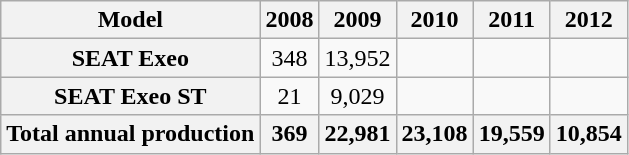<table class="wikitable" style="text-align:center">
<tr>
<th>Model</th>
<th>2008</th>
<th>2009</th>
<th>2010</th>
<th>2011</th>
<th>2012</th>
</tr>
<tr>
<th>SEAT Exeo</th>
<td>348</td>
<td>13,952</td>
<td></td>
<td></td>
<td></td>
</tr>
<tr>
<th>SEAT Exeo ST</th>
<td>21</td>
<td>9,029</td>
<td></td>
<td></td>
<td></td>
</tr>
<tr>
<th>Total annual production</th>
<th>369</th>
<th>22,981</th>
<th>23,108</th>
<th>19,559</th>
<th>10,854</th>
</tr>
</table>
